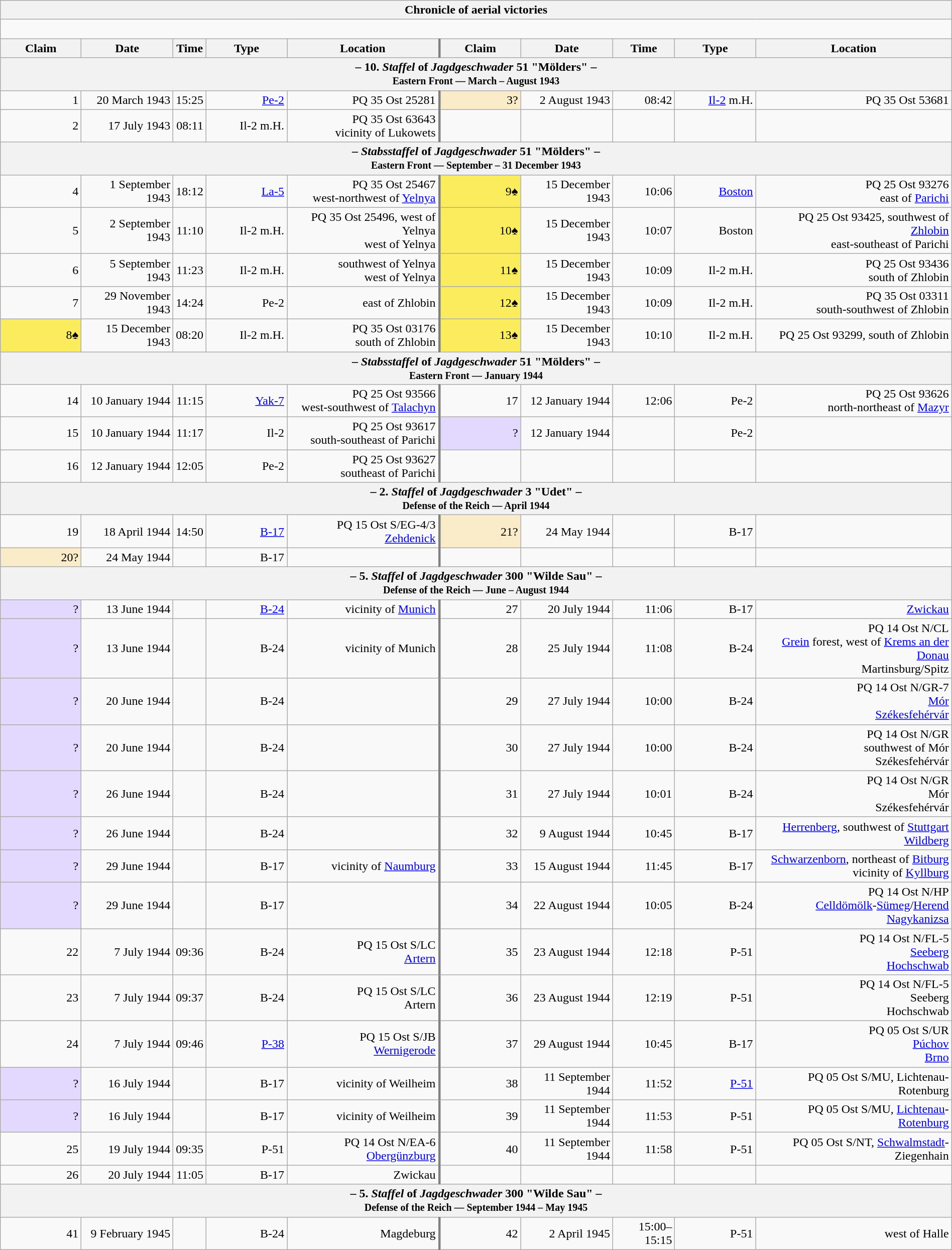<table class="wikitable plainrowheaders collapsible" style="margin-left: auto; margin-right: auto; border: none; text-align:right; width: 100%;">
<tr>
<th colspan="10">Chronicle of aerial victories</th>
</tr>
<tr>
<td colspan="10" style="text-align: left;"><br>
</td>
</tr>
<tr>
<th scope="col" width="100px">Claim</th>
<th scope="col">Date</th>
<th scope="col">Time</th>
<th scope="col" width="100px">Type</th>
<th scope="col">Location</th>
<th scope="col" style="border-left: 3px solid grey;" width="100px">Claim</th>
<th scope="col">Date</th>
<th scope="col">Time</th>
<th scope="col" width="100px">Type</th>
<th scope="col">Location</th>
</tr>
<tr>
<th colspan="10">– 10. <em>Staffel</em> of <em>Jagdgeschwader</em> 51 "Mölders" –<br><small>Eastern Front — March – August 1943</small></th>
</tr>
<tr>
<td>1</td>
<td>20 March 1943</td>
<td>15:25</td>
<td><a href='#'>Pe-2</a></td>
<td>PQ 35 Ost 25281</td>
<td style="border-left: 3px solid grey; background:#faecc8">3?</td>
<td>2 August 1943</td>
<td>08:42</td>
<td><a href='#'>Il-2</a> m.H.</td>
<td>PQ 35 Ost 53681</td>
</tr>
<tr>
<td>2</td>
<td>17 July 1943</td>
<td>08:11</td>
<td>Il-2 m.H.</td>
<td>PQ 35 Ost 63643<br>vicinity of Lukowets</td>
<td style="border-left: 3px solid grey;"></td>
<td></td>
<td></td>
<td></td>
<td></td>
</tr>
<tr>
<th colspan="10">– <em>Stabsstaffel</em> of <em>Jagdgeschwader</em> 51 "Mölders" –<br><small>Eastern Front — September – 31 December 1943</small></th>
</tr>
<tr>
<td>4</td>
<td>1 September 1943</td>
<td>18:12</td>
<td><a href='#'>La-5</a></td>
<td>PQ 35 Ost 25467<br> west-northwest of <a href='#'>Yelnya</a></td>
<td style="border-left: 3px solid grey; background:#fbec5d;">9♠</td>
<td>15 December 1943</td>
<td>10:06</td>
<td><a href='#'>Boston</a></td>
<td>PQ 25 Ost 93276<br> east of <a href='#'>Parichi</a></td>
</tr>
<tr>
<td>5</td>
<td>2 September 1943</td>
<td>11:10</td>
<td>Il-2 m.H.</td>
<td>PQ 35 Ost 25496, west of Yelnya<br> west of Yelnya</td>
<td style="border-left: 3px solid grey; background:#fbec5d;">10♠</td>
<td>15 December 1943</td>
<td>10:07</td>
<td>Boston</td>
<td>PQ 25 Ost 93425, southwest of <a href='#'>Zhlobin</a><br> east-southeast of Parichi</td>
</tr>
<tr>
<td>6</td>
<td>5 September 1943</td>
<td>11:23</td>
<td>Il-2 m.H.</td>
<td>southwest of Yelnya<br> west of Yelnya</td>
<td style="border-left: 3px solid grey; background:#fbec5d;">11♠</td>
<td>15 December 1943</td>
<td>10:09</td>
<td>Il-2 m.H.</td>
<td>PQ 25 Ost 93436<br> south of Zhlobin</td>
</tr>
<tr>
<td>7</td>
<td>29 November 1943</td>
<td>14:24</td>
<td>Pe-2</td>
<td> east of Zhlobin</td>
<td style="border-left: 3px solid grey; background:#fbec5d;">12♠</td>
<td>15 December 1943</td>
<td>10:09</td>
<td>Il-2 m.H.</td>
<td>PQ 35 Ost 03311<br> south-southwest of Zhlobin</td>
</tr>
<tr>
<td style="background:#fbec5d;">8♠</td>
<td>15 December 1943</td>
<td>08:20</td>
<td>Il-2 m.H.</td>
<td>PQ 35 Ost 03176<br> south of Zhlobin</td>
<td style="border-left: 3px solid grey; background:#fbec5d;">13♠</td>
<td>15 December 1943</td>
<td>10:10</td>
<td>Il-2 m.H.</td>
<td>PQ 25 Ost 93299,  south of Zhlobin</td>
</tr>
<tr>
<th colspan="10">– <em>Stabsstaffel</em> of <em>Jagdgeschwader</em> 51 "Mölders" –<br><small>Eastern Front — January 1944</small></th>
</tr>
<tr>
<td>14</td>
<td>10 January 1944</td>
<td>11:15</td>
<td><a href='#'>Yak-7</a></td>
<td>PQ 25 Ost 93566<br> west-southwest of <a href='#'>Talachyn</a></td>
<td style="border-left: 3px solid grey;">17</td>
<td>12 January 1944</td>
<td>12:06</td>
<td>Pe-2</td>
<td>PQ 25 Ost 93626<br> north-northeast of <a href='#'>Mazyr</a></td>
</tr>
<tr>
<td>15</td>
<td>10 January 1944</td>
<td>11:17</td>
<td>Il-2</td>
<td>PQ 25 Ost 93617<br> south-southeast of Parichi</td>
<td style="border-left: 3px solid grey; background:#e3d9ff;">?</td>
<td>12 January 1944</td>
<td></td>
<td>Pe-2</td>
<td></td>
</tr>
<tr>
<td>16</td>
<td>12 January 1944</td>
<td>12:05</td>
<td>Pe-2</td>
<td>PQ 25 Ost 93627<br> southeast of Parichi</td>
<td style="border-left: 3px solid grey;"></td>
<td></td>
<td></td>
<td></td>
<td></td>
</tr>
<tr>
<th colspan="10">– 2. <em>Staffel</em> of <em>Jagdgeschwader</em> 3 "Udet" –<br><small>Defense of the Reich — April 1944</small></th>
</tr>
<tr>
<td>19</td>
<td>18 April 1944</td>
<td>14:50</td>
<td><a href='#'>B-17</a></td>
<td>PQ 15 Ost S/EG-4/3<br><a href='#'>Zehdenick</a></td>
<td style="border-left: 3px solid grey; background:#faecc8">21?</td>
<td>24 May 1944</td>
<td></td>
<td>B-17</td>
<td></td>
</tr>
<tr>
<td style="background:#faecc8">20?</td>
<td>24 May 1944</td>
<td></td>
<td>B-17</td>
<td></td>
<td style="border-left: 3px solid grey;"></td>
<td></td>
<td></td>
<td></td>
<td></td>
</tr>
<tr>
<th colspan="10">– 5. <em>Staffel</em> of <em>Jagdgeschwader</em> 300 "Wilde Sau" –<br><small>Defense of the Reich — June – August 1944</small></th>
</tr>
<tr>
<td style="background:#e3d9ff;">?</td>
<td>13 June 1944</td>
<td></td>
<td><a href='#'>B-24</a></td>
<td>vicinity of <a href='#'>Munich</a></td>
<td style="border-left: 3px solid grey;">27</td>
<td>20 July 1944</td>
<td>11:06</td>
<td>B-17</td>
<td><a href='#'>Zwickau</a></td>
</tr>
<tr>
<td style="background:#e3d9ff;">?</td>
<td>13 June 1944</td>
<td></td>
<td>B-24</td>
<td>vicinity of Munich</td>
<td style="border-left: 3px solid grey;">28</td>
<td>25 July 1944</td>
<td>11:08</td>
<td>B-24</td>
<td>PQ 14 Ost N/CL<br><a href='#'>Grein</a> forest, west of <a href='#'>Krems an der Donau</a><br>Martinsburg/Spitz</td>
</tr>
<tr>
<td style="background:#e3d9ff;">?</td>
<td>20 June 1944</td>
<td></td>
<td>B-24</td>
<td></td>
<td style="border-left: 3px solid grey;">29</td>
<td>27 July 1944</td>
<td>10:00</td>
<td>B-24</td>
<td>PQ 14 Ost N/GR-7<br><a href='#'>Mór</a><br><a href='#'>Székesfehérvár</a></td>
</tr>
<tr>
<td style="background:#e3d9ff;">?</td>
<td>20 June 1944</td>
<td></td>
<td>B-24</td>
<td></td>
<td style="border-left: 3px solid grey;">30</td>
<td>27 July 1944</td>
<td>10:00</td>
<td>B-24</td>
<td>PQ 14 Ost N/GR<br> southwest of Mór<br>Székesfehérvár</td>
</tr>
<tr>
<td style="background:#e3d9ff;">?</td>
<td>26 June 1944</td>
<td></td>
<td>B-24</td>
<td></td>
<td style="border-left: 3px solid grey;">31</td>
<td>27 July 1944</td>
<td>10:01</td>
<td>B-24</td>
<td>PQ 14 Ost N/GR<br>Mór<br>Székesfehérvár</td>
</tr>
<tr>
<td style="background:#e3d9ff;">?</td>
<td>26 June 1944</td>
<td></td>
<td>B-24</td>
<td></td>
<td style="border-left: 3px solid grey;">32</td>
<td>9 August 1944</td>
<td>10:45</td>
<td>B-17</td>
<td><a href='#'>Herrenberg</a>, southwest of <a href='#'>Stuttgart</a><br><a href='#'>Wildberg</a></td>
</tr>
<tr>
<td style="background:#e3d9ff;">?</td>
<td>29 June 1944</td>
<td></td>
<td>B-17</td>
<td>vicinity of <a href='#'>Naumburg</a></td>
<td style="border-left: 3px solid grey;">33</td>
<td>15 August 1944</td>
<td>11:45</td>
<td>B-17</td>
<td><a href='#'>Schwarzenborn</a>, northeast of <a href='#'>Bitburg</a><br>vicinity of <a href='#'>Kyllburg</a></td>
</tr>
<tr>
<td style="background:#e3d9ff;">?</td>
<td>29 June 1944</td>
<td></td>
<td>B-17</td>
<td></td>
<td style="border-left: 3px solid grey;">34</td>
<td>22 August 1944</td>
<td>10:05</td>
<td>B-24</td>
<td>PQ 14 Ost N/HP<br><a href='#'>Celldömölk</a>-<a href='#'>Sümeg</a>/<a href='#'>Herend</a><br><a href='#'>Nagykanizsa</a></td>
</tr>
<tr>
<td>22</td>
<td>7 July 1944</td>
<td>09:36</td>
<td>B-24</td>
<td>PQ 15 Ost S/LC<br><a href='#'>Artern</a></td>
<td style="border-left: 3px solid grey;">35</td>
<td>23 August 1944</td>
<td>12:18</td>
<td>P-51</td>
<td>PQ 14 Ost N/FL-5<br><a href='#'>Seeberg</a><br><a href='#'>Hochschwab</a></td>
</tr>
<tr>
<td>23</td>
<td>7 July 1944</td>
<td>09:37</td>
<td>B-24</td>
<td>PQ 15 Ost S/LC<br>Artern</td>
<td style="border-left: 3px solid grey;">36</td>
<td>23 August 1944</td>
<td>12:19</td>
<td>P-51</td>
<td>PQ 14 Ost N/FL-5<br>Seeberg<br>Hochschwab</td>
</tr>
<tr>
<td>24</td>
<td>7 July 1944</td>
<td>09:46</td>
<td><a href='#'>P-38</a></td>
<td>PQ 15 Ost S/JB<br><a href='#'>Wernigerode</a></td>
<td style="border-left: 3px solid grey;">37</td>
<td>29 August 1944</td>
<td>10:45</td>
<td>B-17</td>
<td>PQ 05 Ost S/UR<br><a href='#'>Púchov</a><br><a href='#'>Brno</a></td>
</tr>
<tr>
<td style="background:#e3d9ff;">?</td>
<td>16 July 1944</td>
<td></td>
<td>B-17</td>
<td>vicinity of Weilheim</td>
<td style="border-left: 3px solid grey;">38</td>
<td>11 September 1944</td>
<td>11:52</td>
<td><a href='#'>P-51</a></td>
<td>PQ 05 Ost S/MU, Lichtenau-Rotenburg</td>
</tr>
<tr>
<td style="background:#e3d9ff;">?</td>
<td>16 July 1944</td>
<td></td>
<td>B-17</td>
<td>vicinity of Weilheim</td>
<td style="border-left: 3px solid grey;">39</td>
<td>11 September 1944</td>
<td>11:53</td>
<td>P-51</td>
<td>PQ 05 Ost S/MU, <a href='#'>Lichtenau</a>-<a href='#'>Rotenburg</a></td>
</tr>
<tr>
<td>25</td>
<td>19 July 1944</td>
<td>09:35</td>
<td>P-51</td>
<td>PQ 14 Ost N/EA-6<br><a href='#'>Obergünzburg</a></td>
<td style="border-left: 3px solid grey;">40</td>
<td>11 September 1944</td>
<td>11:58</td>
<td>P-51</td>
<td>PQ 05 Ost S/NT, <a href='#'>Schwalmstadt</a>-Ziegenhain</td>
</tr>
<tr>
<td>26</td>
<td>20 July 1944</td>
<td>11:05</td>
<td>B-17</td>
<td>Zwickau</td>
<td style="border-left: 3px solid grey;"></td>
<td></td>
<td></td>
<td></td>
<td></td>
</tr>
<tr>
<th colspan="10">– 5. <em>Staffel</em> of <em>Jagdgeschwader</em> 300 "Wilde Sau" –<br><small>Defense of the Reich — September 1944 – May 1945</small></th>
</tr>
<tr>
<td>41</td>
<td>9 February 1945</td>
<td></td>
<td>B-24</td>
<td>Magdeburg</td>
<td style="border-left: 3px solid grey;">42</td>
<td>2 April 1945</td>
<td>15:00–15:15</td>
<td>P-51</td>
<td>west of Halle</td>
</tr>
</table>
